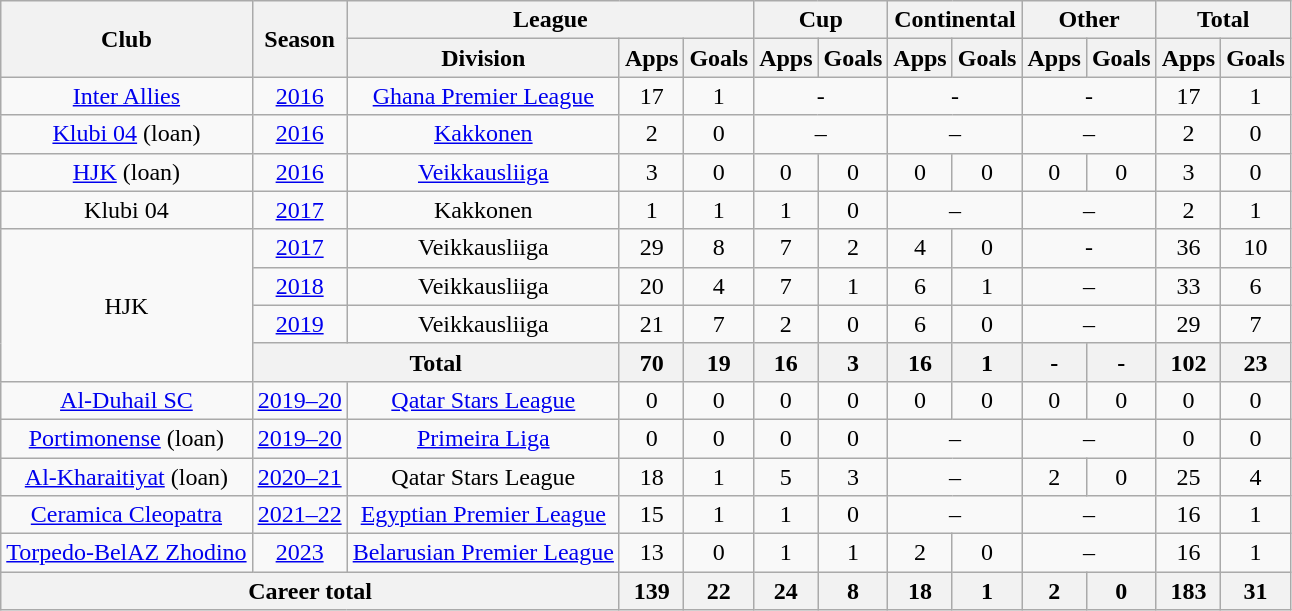<table class="wikitable" style="text-align: center;">
<tr>
<th rowspan="2">Club</th>
<th rowspan="2">Season</th>
<th colspan="3">League</th>
<th colspan="2">Cup</th>
<th colspan="2">Continental</th>
<th colspan="2">Other</th>
<th colspan="2">Total</th>
</tr>
<tr>
<th>Division</th>
<th>Apps</th>
<th>Goals</th>
<th>Apps</th>
<th>Goals</th>
<th>Apps</th>
<th>Goals</th>
<th>Apps</th>
<th>Goals</th>
<th>Apps</th>
<th>Goals</th>
</tr>
<tr>
<td><a href='#'>Inter Allies</a></td>
<td><a href='#'>2016</a></td>
<td><a href='#'>Ghana Premier League</a></td>
<td>17</td>
<td>1</td>
<td colspan="2">-</td>
<td colspan="2">-</td>
<td colspan="2">-</td>
<td>17</td>
<td>1</td>
</tr>
<tr>
<td><a href='#'>Klubi 04</a> (loan)</td>
<td><a href='#'>2016</a></td>
<td><a href='#'>Kakkonen</a></td>
<td>2</td>
<td>0</td>
<td colspan="2">–</td>
<td colspan="2">–</td>
<td colspan="2">–</td>
<td>2</td>
<td>0</td>
</tr>
<tr>
<td><a href='#'>HJK</a> (loan)</td>
<td><a href='#'>2016</a></td>
<td><a href='#'>Veikkausliiga</a></td>
<td>3</td>
<td>0</td>
<td>0</td>
<td>0</td>
<td>0</td>
<td>0</td>
<td>0</td>
<td>0</td>
<td>3</td>
<td>0</td>
</tr>
<tr>
<td>Klubi 04</td>
<td><a href='#'>2017</a></td>
<td>Kakkonen</td>
<td>1</td>
<td>1</td>
<td>1</td>
<td>0</td>
<td colspan="2">–</td>
<td colspan="2">–</td>
<td>2</td>
<td>1</td>
</tr>
<tr>
<td rowspan="4">HJK</td>
<td><a href='#'>2017</a></td>
<td>Veikkausliiga</td>
<td>29</td>
<td>8</td>
<td>7</td>
<td>2</td>
<td>4</td>
<td>0</td>
<td colspan="2">-</td>
<td>36</td>
<td>10</td>
</tr>
<tr>
<td><a href='#'>2018</a></td>
<td>Veikkausliiga</td>
<td>20</td>
<td>4</td>
<td>7</td>
<td>1</td>
<td>6</td>
<td>1</td>
<td colspan="2">–</td>
<td>33</td>
<td>6</td>
</tr>
<tr>
<td><a href='#'>2019</a></td>
<td>Veikkausliiga</td>
<td>21</td>
<td>7</td>
<td>2</td>
<td>0</td>
<td>6</td>
<td>0</td>
<td colspan="2">–</td>
<td>29</td>
<td>7</td>
</tr>
<tr>
<th colspan="2">Total</th>
<th>70</th>
<th>19</th>
<th>16</th>
<th>3</th>
<th>16</th>
<th>1</th>
<th>-</th>
<th>-</th>
<th>102</th>
<th>23</th>
</tr>
<tr>
<td><a href='#'>Al-Duhail SC</a></td>
<td><a href='#'>2019–20</a></td>
<td><a href='#'>Qatar Stars League</a></td>
<td>0</td>
<td>0</td>
<td>0</td>
<td>0</td>
<td>0</td>
<td>0</td>
<td>0</td>
<td>0</td>
<td>0</td>
<td>0</td>
</tr>
<tr>
<td><a href='#'>Portimonense</a> (loan)</td>
<td><a href='#'>2019–20</a></td>
<td><a href='#'>Primeira Liga</a></td>
<td>0</td>
<td>0</td>
<td>0</td>
<td>0</td>
<td colspan="2">–</td>
<td colspan="2">–</td>
<td>0</td>
<td>0</td>
</tr>
<tr>
<td><a href='#'>Al-Kharaitiyat</a> (loan)</td>
<td><a href='#'>2020–21</a></td>
<td>Qatar Stars League</td>
<td>18</td>
<td>1</td>
<td>5</td>
<td>3</td>
<td colspan="2">–</td>
<td>2</td>
<td>0</td>
<td>25</td>
<td>4</td>
</tr>
<tr>
<td><a href='#'>Ceramica Cleopatra</a></td>
<td><a href='#'>2021–22</a></td>
<td><a href='#'>Egyptian Premier League</a></td>
<td>15</td>
<td>1</td>
<td>1</td>
<td>0</td>
<td colspan="2">–</td>
<td colspan="2">–</td>
<td>16</td>
<td>1</td>
</tr>
<tr>
<td><a href='#'>Torpedo-BelAZ Zhodino</a></td>
<td><a href='#'>2023</a></td>
<td><a href='#'>Belarusian Premier League</a></td>
<td>13</td>
<td>0</td>
<td>1</td>
<td>1</td>
<td>2</td>
<td>0</td>
<td colspan="2">–</td>
<td>16</td>
<td>1</td>
</tr>
<tr>
<th colspan="3">Career total</th>
<th>139</th>
<th>22</th>
<th>24</th>
<th>8</th>
<th>18</th>
<th>1</th>
<th>2</th>
<th>0</th>
<th>183</th>
<th>31</th>
</tr>
</table>
